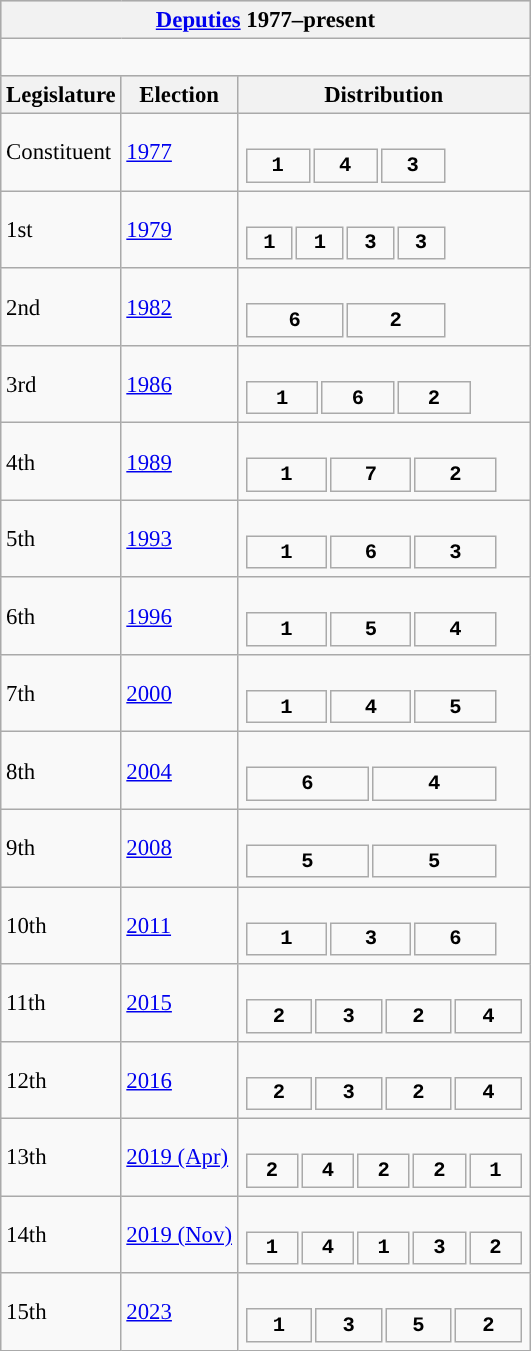<table class="wikitable" style="font-size:95%;">
<tr bgcolor="#CCCCCC">
<th colspan="3"><a href='#'>Deputies</a> 1977–present</th>
</tr>
<tr>
<td colspan="3"><br>















</td>
</tr>
<tr bgcolor="#CCCCCC">
<th>Legislature</th>
<th>Election</th>
<th>Distribution</th>
</tr>
<tr>
<td>Constituent</td>
<td><a href='#'>1977</a></td>
<td><br><table style="width:10em; font-size:90%; text-align:center; font-family:Courier New;">
<tr style="font-weight:bold">
<td style="background:">1</td>
<td style="background:">4</td>
<td style="background:">3</td>
</tr>
</table>
</td>
</tr>
<tr>
<td>1st</td>
<td><a href='#'>1979</a></td>
<td><br><table style="width:10em; font-size:90%; text-align:center; font-family:Courier New;">
<tr style="font-weight:bold">
<td style="background:">1</td>
<td style="background:">1</td>
<td style="background:">3</td>
<td style="background:">3</td>
</tr>
</table>
</td>
</tr>
<tr>
<td>2nd</td>
<td><a href='#'>1982</a></td>
<td><br><table style="width:10em; font-size:90%; text-align:center; font-family:Courier New;">
<tr style="font-weight:bold">
<td style="background:">6</td>
<td style="background:">2</td>
</tr>
</table>
</td>
</tr>
<tr>
<td>3rd</td>
<td><a href='#'>1986</a></td>
<td><br><table style="width:11.25em; font-size:90%; text-align:center; font-family:Courier New;">
<tr style="font-weight:bold">
<td style="background:">1</td>
<td style="background:">6</td>
<td style="background:">2</td>
</tr>
</table>
</td>
</tr>
<tr>
<td>4th</td>
<td><a href='#'>1989</a></td>
<td><br><table style="width:12.5em; font-size:90%; text-align:center; font-family:Courier New;">
<tr style="font-weight:bold">
<td style="background:">1</td>
<td style="background:">7</td>
<td style="background:">2</td>
</tr>
</table>
</td>
</tr>
<tr>
<td>5th</td>
<td><a href='#'>1993</a></td>
<td><br><table style="width:12.5em; font-size:90%; text-align:center; font-family:Courier New;">
<tr style="font-weight:bold">
<td style="background:">1</td>
<td style="background:">6</td>
<td style="background:">3</td>
</tr>
</table>
</td>
</tr>
<tr>
<td>6th</td>
<td><a href='#'>1996</a></td>
<td><br><table style="width:12.5em; font-size:90%; text-align:center; font-family:Courier New;">
<tr style="font-weight:bold">
<td style="background:">1</td>
<td style="background:">5</td>
<td style="background:">4</td>
</tr>
</table>
</td>
</tr>
<tr>
<td>7th</td>
<td><a href='#'>2000</a></td>
<td><br><table style="width:12.5em; font-size:90%; text-align:center; font-family:Courier New;">
<tr style="font-weight:bold">
<td style="background:">1</td>
<td style="background:">4</td>
<td style="background:">5</td>
</tr>
</table>
</td>
</tr>
<tr>
<td>8th</td>
<td><a href='#'>2004</a></td>
<td><br><table style="width:12.5em; font-size:90%; text-align:center; font-family:Courier New;">
<tr style="font-weight:bold">
<td style="background:">6</td>
<td style="background:">4</td>
</tr>
</table>
</td>
</tr>
<tr>
<td>9th</td>
<td><a href='#'>2008</a></td>
<td><br><table style="width:12.5em; font-size:90%; text-align:center; font-family:Courier New;">
<tr style="font-weight:bold">
<td style="background:">5</td>
<td style="background:">5</td>
</tr>
</table>
</td>
</tr>
<tr>
<td>10th</td>
<td><a href='#'>2011</a></td>
<td><br><table style="width:12.5em; font-size:90%; text-align:center; font-family:Courier New;">
<tr style="font-weight:bold">
<td style="background:">1</td>
<td style="background:">3</td>
<td style="background:">6</td>
</tr>
</table>
</td>
</tr>
<tr>
<td>11th</td>
<td><a href='#'>2015</a></td>
<td><br><table style="width:13.75em; font-size:90%; text-align:center; font-family:Courier New;">
<tr style="font-weight:bold">
<td style="background:">2</td>
<td style="background:">3</td>
<td style="background:">2</td>
<td style="background:">4</td>
</tr>
</table>
</td>
</tr>
<tr>
<td>12th</td>
<td><a href='#'>2016</a></td>
<td><br><table style="width:13.75em; font-size:90%; text-align:center; font-family:Courier New;">
<tr style="font-weight:bold">
<td style="background:">2</td>
<td style="background:">3</td>
<td style="background:">2</td>
<td style="background:">4</td>
</tr>
</table>
</td>
</tr>
<tr>
<td>13th</td>
<td><a href='#'>2019 (Apr)</a></td>
<td><br><table style="width:13.75em; font-size:90%; text-align:center; font-family:Courier New;">
<tr style="font-weight:bold">
<td style="background:">2</td>
<td style="background:">4</td>
<td style="background:">2</td>
<td style="background:">2</td>
<td style="background:">1</td>
</tr>
</table>
</td>
</tr>
<tr>
<td>14th</td>
<td><a href='#'>2019 (Nov)</a></td>
<td><br><table style="width:13.75em; font-size:90%; text-align:center; font-family:Courier New;">
<tr style="font-weight:bold">
<td style="background:">1</td>
<td style="background:">4</td>
<td style="background:">1</td>
<td style="background:">3</td>
<td style="background:">2</td>
</tr>
</table>
</td>
</tr>
<tr>
<td>15th</td>
<td><a href='#'>2023</a></td>
<td><br><table style="width:13.75em; font-size:90%; text-align:center; font-family:Courier New;">
<tr style="font-weight:bold">
<td style="background:">1</td>
<td style="background:">3</td>
<td style="background:">5</td>
<td style="background:">2</td>
</tr>
</table>
</td>
</tr>
</table>
